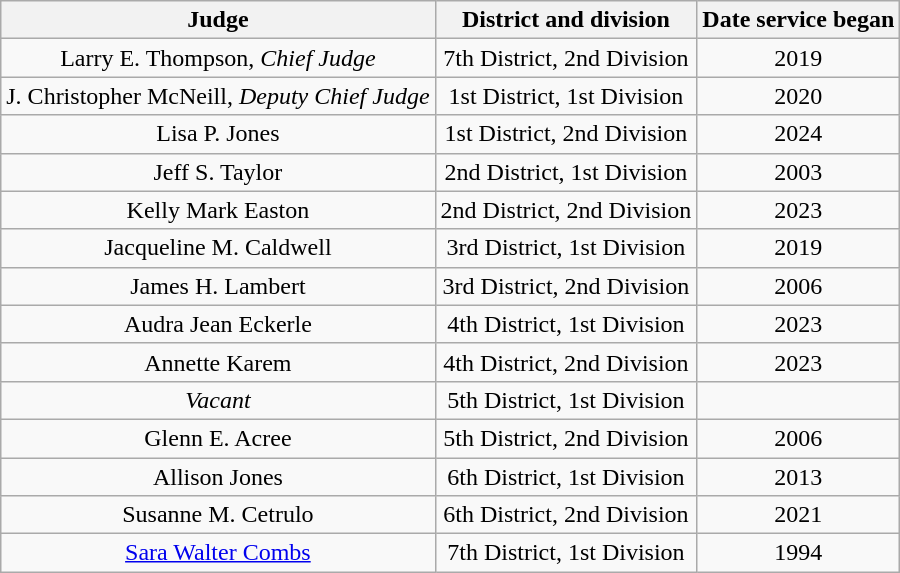<table class="wikitable" style="text-align:center;">
<tr>
<th>Judge</th>
<th>District and division</th>
<th>Date service began</th>
</tr>
<tr>
<td>Larry E. Thompson, <em>Chief Judge</em></td>
<td>7th District, 2nd Division</td>
<td>2019</td>
</tr>
<tr>
<td>J. Christopher McNeill, <em>Deputy Chief Judge</em></td>
<td>1st District, 1st Division</td>
<td>2020</td>
</tr>
<tr>
<td>Lisa P. Jones</td>
<td>1st District, 2nd Division</td>
<td>2024</td>
</tr>
<tr>
<td>Jeff S. Taylor</td>
<td>2nd District, 1st Division</td>
<td>2003</td>
</tr>
<tr>
<td>Kelly Mark Easton</td>
<td>2nd District, 2nd Division</td>
<td>2023</td>
</tr>
<tr>
<td>Jacqueline M. Caldwell</td>
<td>3rd District, 1st Division</td>
<td>2019</td>
</tr>
<tr>
<td>James H. Lambert</td>
<td>3rd District, 2nd Division</td>
<td>2006</td>
</tr>
<tr>
<td>Audra Jean Eckerle</td>
<td>4th District, 1st Division</td>
<td>2023</td>
</tr>
<tr>
<td>Annette Karem</td>
<td>4th District, 2nd Division</td>
<td>2023</td>
</tr>
<tr>
<td><em>Vacant</em></td>
<td>5th District, 1st Division</td>
<td></td>
</tr>
<tr>
<td>Glenn E. Acree</td>
<td>5th District, 2nd Division</td>
<td>2006</td>
</tr>
<tr>
<td>Allison Jones</td>
<td>6th District, 1st Division</td>
<td>2013</td>
</tr>
<tr>
<td>Susanne M. Cetrulo</td>
<td>6th District, 2nd Division</td>
<td>2021</td>
</tr>
<tr>
<td><a href='#'>Sara Walter Combs</a></td>
<td>7th District, 1st Division</td>
<td>1994</td>
</tr>
</table>
